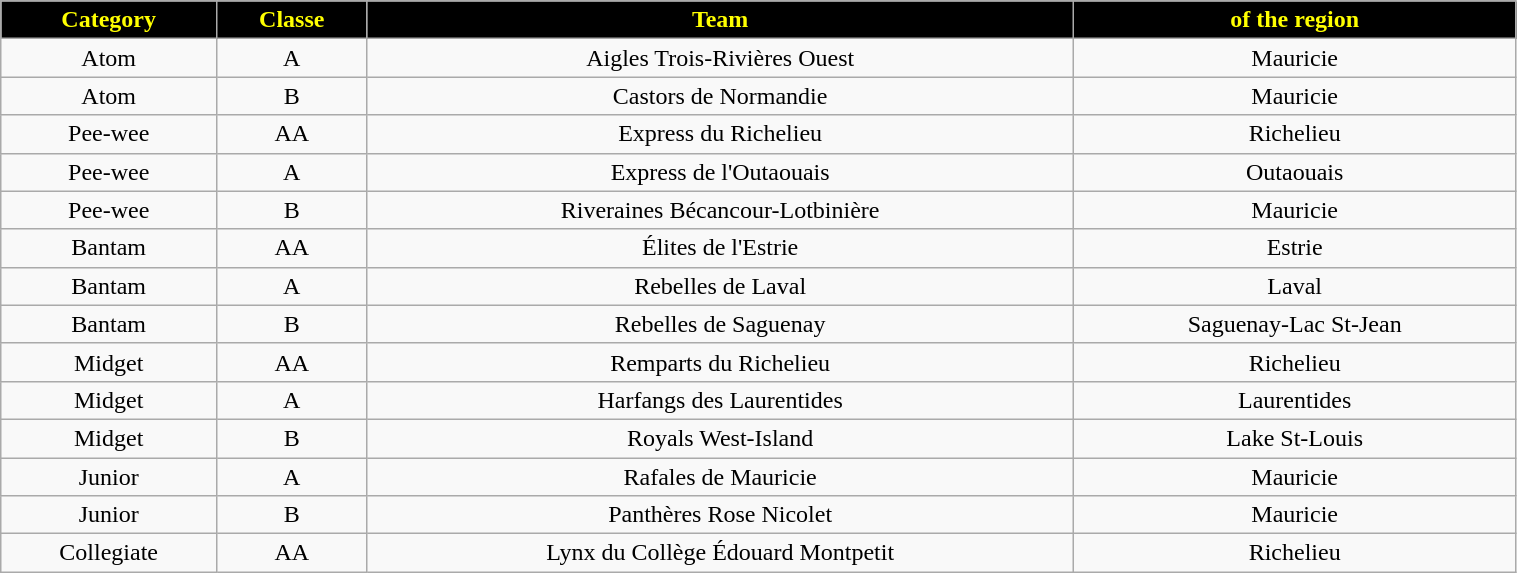<table class="wikitable" width="80%">
<tr align="center" style="background:black;color:yellow;">
<td><strong>Category</strong></td>
<td><strong>Classe</strong></td>
<td><strong>Team</strong></td>
<td><strong>of the region</strong></td>
</tr>
<tr align="center" bgcolor="">
<td>Atom</td>
<td>A</td>
<td>Aigles Trois-Rivières Ouest</td>
<td>Mauricie</td>
</tr>
<tr align="center" bgcolor="">
<td>Atom</td>
<td>B</td>
<td>Castors de Normandie</td>
<td>Mauricie</td>
</tr>
<tr align="center" bgcolor="">
<td>Pee-wee</td>
<td>AA</td>
<td>Express du Richelieu</td>
<td>Richelieu</td>
</tr>
<tr align="center" bgcolor="">
<td>Pee-wee</td>
<td>A</td>
<td>Express de l'Outaouais</td>
<td>Outaouais</td>
</tr>
<tr align="center" bgcolor="">
<td>Pee-wee</td>
<td>B</td>
<td>Riveraines Bécancour-Lotbinière</td>
<td>Mauricie</td>
</tr>
<tr align="center" bgcolor="">
<td>Bantam</td>
<td>AA</td>
<td>Élites de l'Estrie</td>
<td>Estrie</td>
</tr>
<tr align="center" bgcolor="">
<td>Bantam</td>
<td>A</td>
<td>Rebelles de Laval</td>
<td>Laval</td>
</tr>
<tr align="center" bgcolor="">
<td>Bantam</td>
<td>B</td>
<td>Rebelles de Saguenay</td>
<td>Saguenay-Lac St-Jean</td>
</tr>
<tr align="center" bgcolor="">
<td>Midget</td>
<td>AA</td>
<td>Remparts du Richelieu</td>
<td>Richelieu</td>
</tr>
<tr align="center" bgcolor="">
<td>Midget</td>
<td>A</td>
<td>Harfangs des Laurentides</td>
<td>Laurentides</td>
</tr>
<tr align="center" bgcolor="">
<td>Midget</td>
<td>B</td>
<td>Royals West-Island</td>
<td>Lake St-Louis</td>
</tr>
<tr align="center" bgcolor="">
<td>Junior</td>
<td>A</td>
<td>Rafales de Mauricie</td>
<td>Mauricie</td>
</tr>
<tr align="center" bgcolor="">
<td>Junior</td>
<td>B</td>
<td>Panthères Rose Nicolet</td>
<td>Mauricie</td>
</tr>
<tr align="center" bgcolor="">
<td>Collegiate</td>
<td>AA</td>
<td>Lynx du Collège Édouard Montpetit</td>
<td>Richelieu</td>
</tr>
</table>
